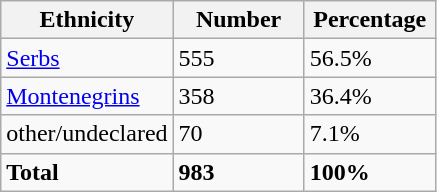<table class="wikitable">
<tr>
<th width="100px">Ethnicity</th>
<th width="80px">Number</th>
<th width="80px">Percentage</th>
</tr>
<tr>
<td><a href='#'>Serbs</a></td>
<td>555</td>
<td>56.5%</td>
</tr>
<tr>
<td><a href='#'>Montenegrins</a></td>
<td>358</td>
<td>36.4%</td>
</tr>
<tr>
<td>other/undeclared</td>
<td>70</td>
<td>7.1%</td>
</tr>
<tr>
<td><strong>Total</strong></td>
<td><strong>983</strong></td>
<td><strong>100%</strong></td>
</tr>
</table>
